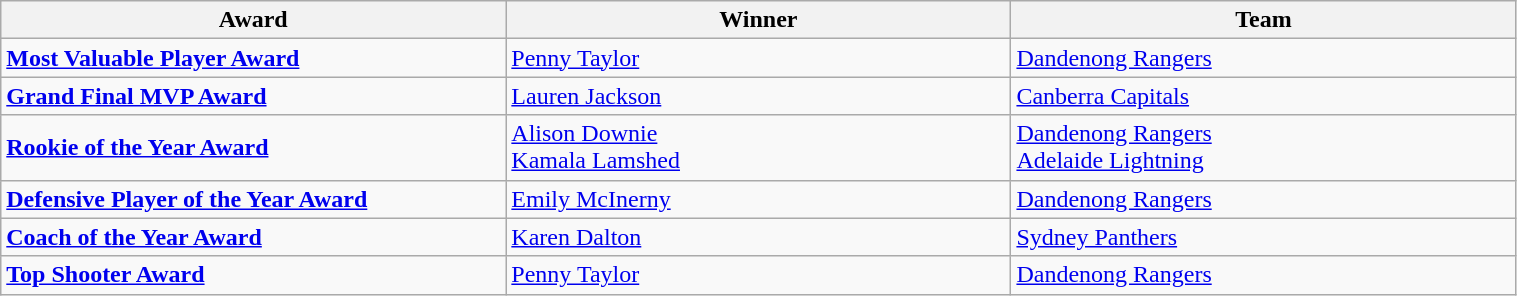<table class="wikitable" style="width: 80%">
<tr>
<th width=125>Award</th>
<th width=125>Winner</th>
<th width=125>Team</th>
</tr>
<tr>
<td><strong><a href='#'>Most Valuable Player Award</a></strong></td>
<td><a href='#'>Penny Taylor</a></td>
<td><a href='#'>Dandenong Rangers</a></td>
</tr>
<tr>
<td><strong><a href='#'>Grand Final MVP Award</a></strong></td>
<td><a href='#'>Lauren Jackson</a></td>
<td><a href='#'>Canberra Capitals</a></td>
</tr>
<tr>
<td><strong><a href='#'>Rookie of the Year Award</a></strong></td>
<td><a href='#'>Alison Downie</a><br><a href='#'>Kamala Lamshed</a></td>
<td><a href='#'>Dandenong Rangers</a><br><a href='#'>Adelaide Lightning</a></td>
</tr>
<tr>
<td><strong><a href='#'>Defensive Player of the Year Award</a></strong></td>
<td><a href='#'>Emily McInerny</a></td>
<td><a href='#'>Dandenong Rangers</a></td>
</tr>
<tr>
<td><strong><a href='#'>Coach of the Year Award</a></strong></td>
<td><a href='#'>Karen Dalton</a></td>
<td><a href='#'>Sydney Panthers</a></td>
</tr>
<tr>
<td><strong><a href='#'>Top Shooter Award</a></strong></td>
<td><a href='#'>Penny Taylor</a></td>
<td><a href='#'>Dandenong Rangers</a></td>
</tr>
</table>
